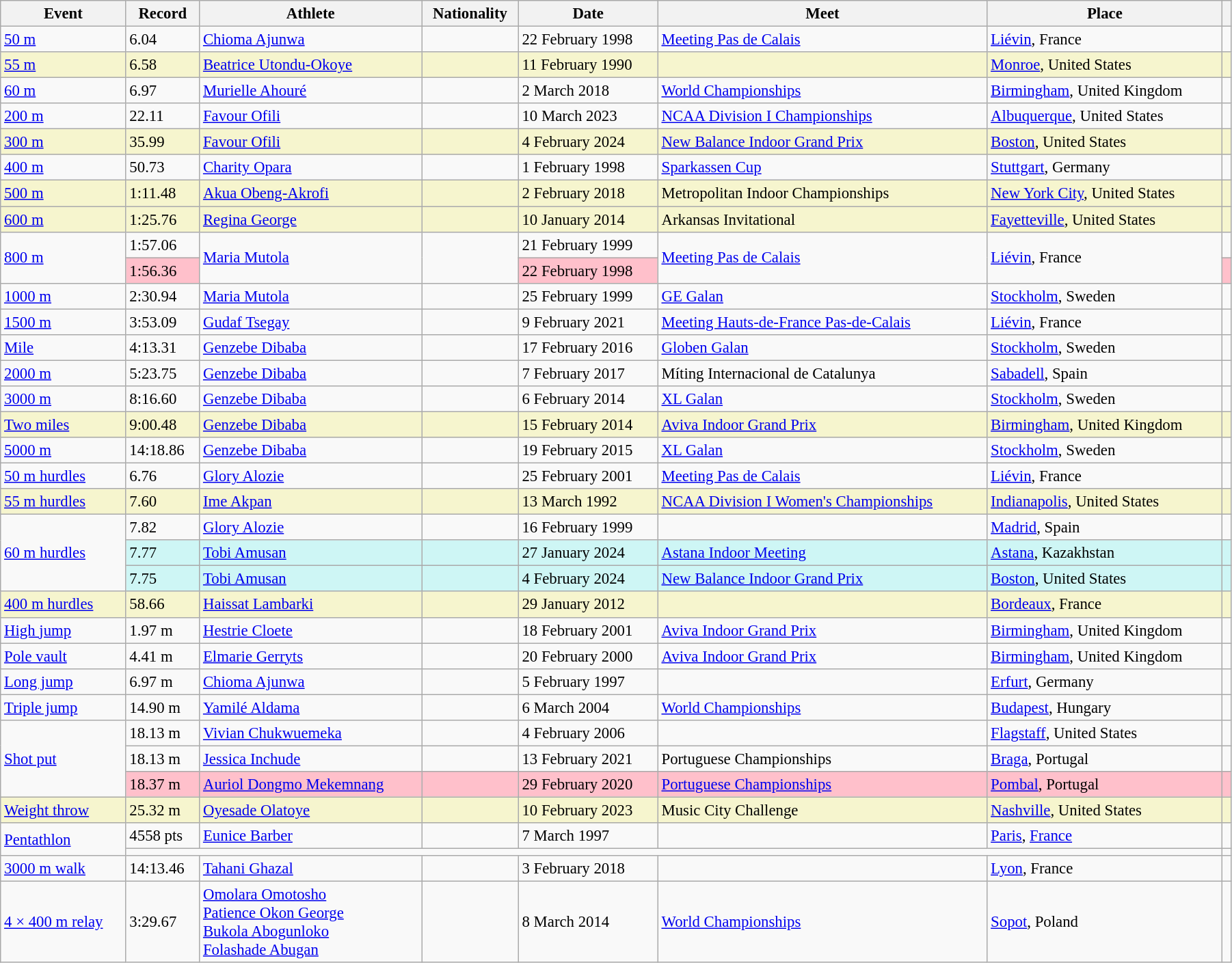<table class="wikitable" style="font-size:95%; width: 95%;">
<tr>
<th>Event</th>
<th>Record</th>
<th>Athlete</th>
<th>Nationality</th>
<th>Date</th>
<th>Meet</th>
<th>Place</th>
<th></th>
</tr>
<tr>
<td><a href='#'>50 m</a></td>
<td>6.04</td>
<td><a href='#'>Chioma Ajunwa</a></td>
<td></td>
<td>22 February 1998</td>
<td><a href='#'>Meeting Pas de Calais</a></td>
<td><a href='#'>Liévin</a>, France</td>
<td></td>
</tr>
<tr style="background:#f6F5CE;">
<td><a href='#'>55 m</a></td>
<td>6.58</td>
<td><a href='#'>Beatrice Utondu-Okoye</a></td>
<td></td>
<td>11 February 1990</td>
<td></td>
<td><a href='#'>Monroe</a>, United States</td>
<td></td>
</tr>
<tr>
<td><a href='#'>60 m</a></td>
<td>6.97</td>
<td><a href='#'>Murielle Ahouré</a></td>
<td></td>
<td>2 March 2018</td>
<td><a href='#'>World Championships</a></td>
<td><a href='#'>Birmingham</a>, United Kingdom</td>
<td></td>
</tr>
<tr>
<td><a href='#'>200 m</a></td>
<td>22.11 </td>
<td><a href='#'>Favour Ofili</a></td>
<td></td>
<td>10 March 2023</td>
<td><a href='#'>NCAA Division I Championships</a></td>
<td><a href='#'>Albuquerque</a>, United States</td>
<td></td>
</tr>
<tr style="background:#f6F5CE;">
<td><a href='#'>300 m</a></td>
<td>35.99</td>
<td><a href='#'>Favour Ofili</a></td>
<td></td>
<td>4 February 2024</td>
<td><a href='#'>New Balance Indoor Grand Prix</a></td>
<td><a href='#'>Boston</a>, United States</td>
<td></td>
</tr>
<tr>
<td><a href='#'>400 m</a></td>
<td>50.73</td>
<td><a href='#'>Charity Opara</a></td>
<td></td>
<td>1 February 1998</td>
<td><a href='#'>Sparkassen Cup</a></td>
<td><a href='#'>Stuttgart</a>, Germany</td>
<td></td>
</tr>
<tr style="background:#f6F5CE;">
<td><a href='#'>500 m</a></td>
<td>1:11.48</td>
<td><a href='#'>Akua Obeng-Akrofi</a></td>
<td></td>
<td>2 February 2018</td>
<td>Metropolitan Indoor Championships</td>
<td><a href='#'>New York City</a>, United States</td>
<td></td>
</tr>
<tr style="background:#f6F5CE;">
<td><a href='#'>600 m</a></td>
<td>1:25.76</td>
<td><a href='#'>Regina George</a></td>
<td></td>
<td>10 January 2014</td>
<td>Arkansas Invitational</td>
<td><a href='#'>Fayetteville</a>, United States</td>
<td></td>
</tr>
<tr>
<td rowspan=2><a href='#'>800 m</a></td>
<td>1:57.06</td>
<td rowspan=2><a href='#'>Maria Mutola</a></td>
<td rowspan=2></td>
<td>21 February 1999</td>
<td rowspan=2><a href='#'>Meeting Pas de Calais</a></td>
<td rowspan=2><a href='#'>Liévin</a>, France</td>
<td></td>
</tr>
<tr bgcolor=pink>
<td>1:56.36</td>
<td>22 February 1998</td>
<td></td>
</tr>
<tr>
<td><a href='#'>1000 m</a></td>
<td>2:30.94</td>
<td><a href='#'>Maria Mutola</a></td>
<td></td>
<td>25 February 1999</td>
<td><a href='#'>GE Galan</a></td>
<td><a href='#'>Stockholm</a>, Sweden</td>
<td></td>
</tr>
<tr>
<td><a href='#'>1500 m</a></td>
<td>3:53.09</td>
<td><a href='#'>Gudaf Tsegay</a></td>
<td></td>
<td>9 February 2021</td>
<td><a href='#'>Meeting Hauts-de-France Pas-de-Calais</a></td>
<td><a href='#'>Liévin</a>, France</td>
<td></td>
</tr>
<tr>
<td><a href='#'>Mile</a></td>
<td>4:13.31</td>
<td><a href='#'>Genzebe Dibaba</a></td>
<td></td>
<td>17 February 2016</td>
<td><a href='#'>Globen Galan</a></td>
<td><a href='#'>Stockholm</a>, Sweden</td>
<td></td>
</tr>
<tr>
<td><a href='#'>2000 m</a></td>
<td>5:23.75</td>
<td><a href='#'>Genzebe Dibaba</a></td>
<td></td>
<td>7 February 2017</td>
<td>Míting Internacional de Catalunya</td>
<td><a href='#'>Sabadell</a>, Spain</td>
<td></td>
</tr>
<tr>
<td><a href='#'>3000 m</a></td>
<td>8:16.60</td>
<td><a href='#'>Genzebe Dibaba</a></td>
<td></td>
<td>6 February 2014</td>
<td><a href='#'>XL Galan</a></td>
<td><a href='#'>Stockholm</a>, Sweden</td>
<td></td>
</tr>
<tr style="background:#f6F5CE;">
<td><a href='#'>Two miles</a></td>
<td>9:00.48</td>
<td><a href='#'>Genzebe Dibaba</a></td>
<td></td>
<td>15 February 2014</td>
<td><a href='#'>Aviva Indoor Grand Prix</a></td>
<td><a href='#'>Birmingham</a>, United Kingdom</td>
<td></td>
</tr>
<tr>
<td><a href='#'>5000 m</a></td>
<td>14:18.86</td>
<td><a href='#'>Genzebe Dibaba</a></td>
<td></td>
<td>19 February 2015</td>
<td><a href='#'>XL Galan</a></td>
<td><a href='#'>Stockholm</a>, Sweden</td>
<td></td>
</tr>
<tr>
<td><a href='#'>50 m hurdles</a></td>
<td>6.76</td>
<td><a href='#'>Glory Alozie</a></td>
<td></td>
<td>25 February 2001</td>
<td><a href='#'>Meeting Pas de Calais</a></td>
<td><a href='#'>Liévin</a>, France</td>
<td></td>
</tr>
<tr style="background:#f6F5CE;">
<td><a href='#'>55 m hurdles</a></td>
<td>7.60</td>
<td><a href='#'>Ime Akpan</a></td>
<td></td>
<td>13 March 1992</td>
<td><a href='#'>NCAA Division I Women's Championships</a></td>
<td><a href='#'>Indianapolis</a>, United States</td>
<td></td>
</tr>
<tr>
<td rowspan=3><a href='#'>60 m hurdles</a></td>
<td>7.82</td>
<td><a href='#'>Glory Alozie</a></td>
<td></td>
<td>16 February 1999</td>
<td></td>
<td><a href='#'>Madrid</a>, Spain</td>
<td></td>
</tr>
<tr bgcolor=#CEF6F5>
<td>7.77</td>
<td><a href='#'>Tobi Amusan</a></td>
<td></td>
<td>27 January 2024</td>
<td><a href='#'>Astana Indoor Meeting</a></td>
<td><a href='#'>Astana</a>, Kazakhstan</td>
<td></td>
</tr>
<tr bgcolor=#CEF6F5>
<td>7.75</td>
<td><a href='#'>Tobi Amusan</a></td>
<td></td>
<td>4 February 2024</td>
<td><a href='#'>New Balance Indoor Grand Prix</a></td>
<td><a href='#'>Boston</a>, United States</td>
<td></td>
</tr>
<tr style="background:#f6F5CE;">
<td><a href='#'>400 m hurdles</a></td>
<td>58.66</td>
<td><a href='#'>Haissat Lambarki</a></td>
<td></td>
<td>29 January 2012</td>
<td></td>
<td><a href='#'>Bordeaux</a>, France</td>
<td></td>
</tr>
<tr>
<td><a href='#'>High jump</a></td>
<td>1.97 m</td>
<td><a href='#'>Hestrie Cloete</a></td>
<td></td>
<td>18 February 2001</td>
<td><a href='#'>Aviva Indoor Grand Prix</a></td>
<td><a href='#'>Birmingham</a>, United Kingdom</td>
<td></td>
</tr>
<tr>
<td><a href='#'>Pole vault</a></td>
<td>4.41 m</td>
<td><a href='#'>Elmarie Gerryts</a></td>
<td></td>
<td>20 February 2000</td>
<td><a href='#'>Aviva Indoor Grand Prix</a></td>
<td><a href='#'>Birmingham</a>, United Kingdom</td>
<td></td>
</tr>
<tr>
<td><a href='#'>Long jump</a></td>
<td>6.97 m</td>
<td><a href='#'>Chioma Ajunwa</a></td>
<td></td>
<td>5 February 1997</td>
<td></td>
<td><a href='#'>Erfurt</a>, Germany</td>
<td></td>
</tr>
<tr>
<td><a href='#'>Triple jump</a></td>
<td>14.90 m</td>
<td><a href='#'>Yamilé Aldama</a></td>
<td></td>
<td>6 March 2004</td>
<td><a href='#'>World Championships</a></td>
<td><a href='#'>Budapest</a>, Hungary</td>
<td></td>
</tr>
<tr>
<td rowspan=3><a href='#'>Shot put</a></td>
<td>18.13 m </td>
<td><a href='#'>Vivian Chukwuemeka</a></td>
<td></td>
<td>4 February 2006</td>
<td></td>
<td><a href='#'>Flagstaff</a>, United States</td>
<td></td>
</tr>
<tr>
<td>18.13 m</td>
<td><a href='#'>Jessica Inchude</a></td>
<td></td>
<td>13 February 2021</td>
<td>Portuguese Championships</td>
<td><a href='#'>Braga</a>, Portugal</td>
<td></td>
</tr>
<tr bgcolor=pink>
<td>18.37 m</td>
<td><a href='#'>Auriol Dongmo Mekemnang</a></td>
<td></td>
<td>29 February 2020</td>
<td><a href='#'>Portuguese Championships</a></td>
<td><a href='#'>Pombal</a>, Portugal</td>
<td></td>
</tr>
<tr style="background:#f6F5CE;">
<td><a href='#'>Weight throw</a></td>
<td>25.32 m</td>
<td><a href='#'>Oyesade Olatoye</a></td>
<td></td>
<td>10 February 2023</td>
<td>Music City Challenge</td>
<td><a href='#'>Nashville</a>, United States</td>
<td></td>
</tr>
<tr>
<td rowspan=2><a href='#'>Pentathlon</a></td>
<td>4558 pts</td>
<td><a href='#'>Eunice Barber</a></td>
<td></td>
<td>7 March 1997</td>
<td></td>
<td><a href='#'>Paris</a>, <a href='#'>France</a></td>
<td></td>
</tr>
<tr>
<td colspan=6></td>
<td></td>
</tr>
<tr>
<td><a href='#'>3000 m walk</a></td>
<td>14:13.46</td>
<td><a href='#'>Tahani Ghazal</a></td>
<td></td>
<td>3 February 2018</td>
<td></td>
<td><a href='#'>Lyon</a>, France</td>
<td></td>
</tr>
<tr>
<td><a href='#'>4 × 400 m relay</a></td>
<td>3:29.67</td>
<td><a href='#'>Omolara Omotosho</a><br><a href='#'>Patience Okon George</a><br><a href='#'>Bukola Abogunloko</a><br><a href='#'>Folashade Abugan</a></td>
<td></td>
<td>8 March 2014</td>
<td><a href='#'>World Championships</a></td>
<td><a href='#'>Sopot</a>, Poland</td>
<td></td>
</tr>
</table>
